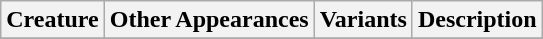<table class="wikitable">
<tr>
<th>Creature</th>
<th>Other Appearances</th>
<th>Variants</th>
<th>Description</th>
</tr>
<tr>
</tr>
</table>
